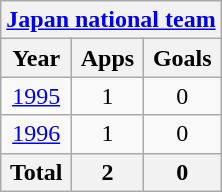<table class="wikitable" style="text-align:center">
<tr>
<th colspan=3><a href='#'>Japan national team</a></th>
</tr>
<tr>
<th>Year</th>
<th>Apps</th>
<th>Goals</th>
</tr>
<tr>
<td><a href='#'>1995</a></td>
<td>1</td>
<td>0</td>
</tr>
<tr>
<td><a href='#'>1996</a></td>
<td>1</td>
<td>0</td>
</tr>
<tr>
<th>Total</th>
<th>2</th>
<th>0</th>
</tr>
</table>
